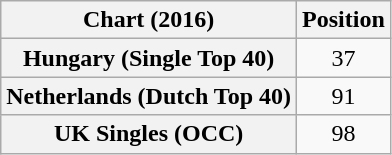<table class="wikitable plainrowheaders sortable" style="text-align:center">
<tr>
<th scope="col">Chart (2016)</th>
<th scope="col">Position</th>
</tr>
<tr>
<th scope="row">Hungary (Single Top 40)</th>
<td>37</td>
</tr>
<tr>
<th scope="row">Netherlands (Dutch Top 40)</th>
<td>91</td>
</tr>
<tr>
<th scope="row">UK Singles (OCC)</th>
<td>98</td>
</tr>
</table>
